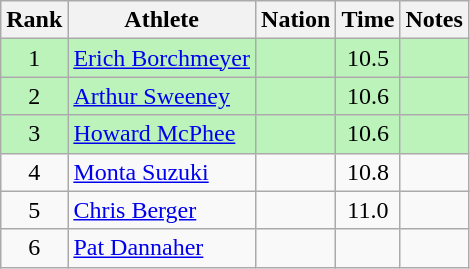<table class="wikitable sortable" style="text-align:center">
<tr>
<th>Rank</th>
<th>Athlete</th>
<th>Nation</th>
<th>Time</th>
<th>Notes</th>
</tr>
<tr bgcolor=bbf3bb>
<td>1</td>
<td align=left><a href='#'>Erich Borchmeyer</a></td>
<td align=left></td>
<td>10.5</td>
<td></td>
</tr>
<tr bgcolor=bbf3bb>
<td>2</td>
<td align=left><a href='#'>Arthur Sweeney</a></td>
<td align=left></td>
<td>10.6</td>
<td></td>
</tr>
<tr bgcolor=bbf3bb>
<td>3</td>
<td align=left><a href='#'>Howard McPhee</a></td>
<td align=left></td>
<td>10.6</td>
<td></td>
</tr>
<tr>
<td>4</td>
<td align=left><a href='#'>Monta Suzuki</a></td>
<td align=left></td>
<td>10.8</td>
<td></td>
</tr>
<tr>
<td>5</td>
<td align=left><a href='#'>Chris Berger</a></td>
<td align=left></td>
<td>11.0</td>
<td></td>
</tr>
<tr>
<td>6</td>
<td align=left><a href='#'>Pat Dannaher</a></td>
<td align=left></td>
<td></td>
<td></td>
</tr>
</table>
